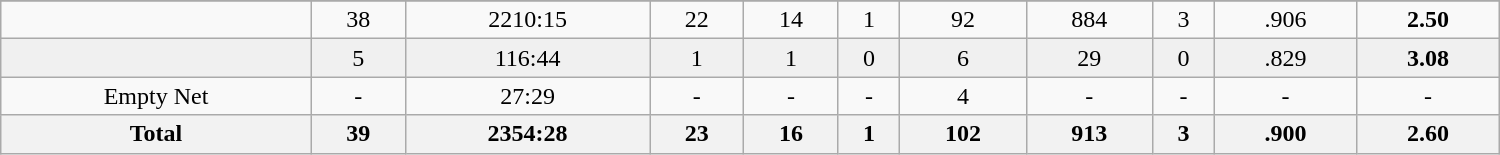<table class="wikitable sortable" width ="1000">
<tr align="center">
</tr>
<tr align="center" bgcolor="">
<td></td>
<td>38</td>
<td>2210:15</td>
<td>22</td>
<td>14</td>
<td>1</td>
<td>92</td>
<td>884</td>
<td>3</td>
<td>.906</td>
<td><strong>2.50</strong></td>
</tr>
<tr align="center" bgcolor="f0f0f0">
<td></td>
<td>5</td>
<td>116:44</td>
<td>1</td>
<td>1</td>
<td>0</td>
<td>6</td>
<td>29</td>
<td>0</td>
<td>.829</td>
<td><strong>3.08</strong></td>
</tr>
<tr align="center" bgcolor="">
<td>Empty Net</td>
<td>-</td>
<td>27:29</td>
<td>-</td>
<td>-</td>
<td>-</td>
<td>4</td>
<td>-</td>
<td>-</td>
<td>-</td>
<td>-</td>
</tr>
<tr>
<th>Total</th>
<th>39</th>
<th>2354:28</th>
<th>23</th>
<th>16</th>
<th>1</th>
<th>102</th>
<th>913</th>
<th>3</th>
<th>.900</th>
<th>2.60</th>
</tr>
</table>
